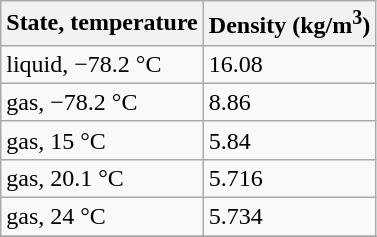<table class="wikitable">
<tr>
<th>State, temperature</th>
<th>Density (kg/m<sup>3</sup>)</th>
</tr>
<tr>
<td>liquid, −78.2 °C</td>
<td>16.08</td>
</tr>
<tr>
<td>gas, −78.2 °C</td>
<td>8.86</td>
</tr>
<tr>
<td>gas, 15 °C</td>
<td>5.84</td>
</tr>
<tr>
<td>gas, 20.1 °C</td>
<td>5.716</td>
</tr>
<tr>
<td>gas, 24 °C</td>
<td>5.734</td>
</tr>
<tr>
</tr>
</table>
